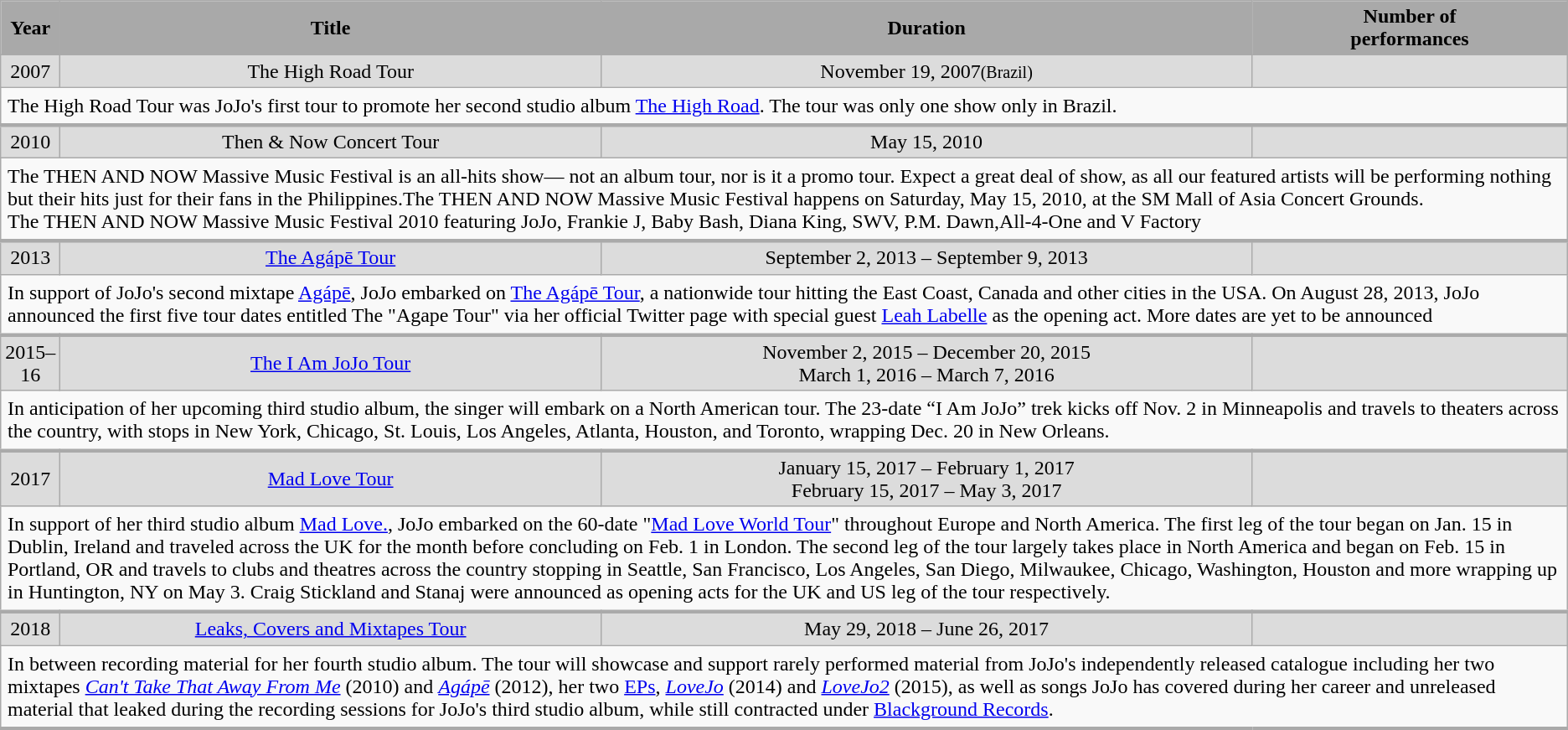<table class="wikitable">
<tr>
<th style="background-color: #A9A9A9;">Year</th>
<th style="background-color: #A9A9A9;">Title</th>
<th style="background-color: #A9A9A9;">Duration</th>
<th style="background-color: #A9A9A9;">Number of<br>performances</th>
</tr>
<tr>
<td style="background-color: #DCDCDC;" align="center" width=5>2007</td>
<td style="background-color: #DCDCDC;" align="center">The High Road Tour</td>
<td style="background-color: #DCDCDC;" align="center">November 19, 2007<small>(Brazil)</small></td>
<td style="background-color: #DCDCDC;"></td>
</tr>
<tr>
<td colspan="4" style="border-bottom-width:3px; padding:5px;">The High Road Tour was JoJo's first tour to promote her second studio album <a href='#'>The High Road</a>. The tour was only one show only in Brazil.</td>
</tr>
<tr>
<td style="background-color: #DCDCDC;" align="center">2010</td>
<td style="background-color: #DCDCDC;" align="center">Then & Now Concert Tour</td>
<td style="background-color: #DCDCDC;" align="center">May 15, 2010 </td>
<td style="background-color: #DCDCDC;"></td>
</tr>
<tr>
<td colspan="4" style="border-bottom-width:3px; padding:5px;">The THEN AND NOW Massive Music Festival is an all-hits show— not an album tour, nor is it a promo tour. Expect a great deal of show, as all our featured artists will be performing nothing but their hits just for their fans in the Philippines.The THEN AND NOW Massive Music Festival happens on Saturday, May 15, 2010, at the SM Mall of Asia Concert Grounds.<br>The THEN AND NOW Massive Music Festival 2010 featuring JoJo, Frankie J, Baby Bash, Diana King, SWV, P.M. Dawn,All-4-One and V Factory</td>
</tr>
<tr>
<td style="background-color: #DCDCDC;" align="center">2013</td>
<td style="background-color: #DCDCDC;" align="center"><a href='#'>The Agápē Tour</a></td>
<td style="background-color: #DCDCDC;" align="center">September 2, 2013 – September 9, 2013 </td>
<td style="background-color: #DCDCDC;"></td>
</tr>
<tr>
<td colspan="4" style="border-bottom-width:3px; padding:5px;">In support of JoJo's second mixtape <a href='#'>Agápē</a>, JoJo embarked on <a href='#'>The Agápē Tour</a>, a nationwide tour hitting the East Coast, Canada and other cities in the USA. On August 28, 2013, JoJo announced the first five tour dates entitled The "Agape Tour" via her official Twitter page with special guest <a href='#'>Leah Labelle</a> as the opening act. More dates are yet to be announced</td>
</tr>
<tr>
<td style="background-color: #DCDCDC;" align="center">2015–16</td>
<td style="background-color: #DCDCDC;" align="center"><a href='#'>The I Am JoJo Tour</a></td>
<td style="background-color: #DCDCDC;" align="center">November 2, 2015 – December 20, 2015 <br>March 1, 2016 – March 7, 2016 </td>
<td style="background-color: #DCDCDC;"></td>
</tr>
<tr>
<td colspan="4" style="border-bottom-width:3px; padding:5px;">In anticipation of her upcoming third studio album, the singer will embark on a North American tour. The 23-date “I Am JoJo” trek kicks off Nov. 2 in Minneapolis and travels to theaters across the country, with stops in New York, Chicago, St. Louis, Los Angeles, Atlanta, Houston, and Toronto, wrapping Dec. 20 in New Orleans.</td>
</tr>
<tr>
<td style="background-color: #DCDCDC;" align="center">2017</td>
<td style="background-color: #DCDCDC;" align="center"><a href='#'>Mad Love Tour</a></td>
<td style="background-color: #DCDCDC;" align="center">January 15, 2017 – February 1, 2017 <br>February 15, 2017 – May 3, 2017 </td>
<td style="background-color: #DCDCDC;"></td>
</tr>
<tr>
<td colspan="4" style="border-bottom-width:3px; padding:5px;">In support of her third studio album <a href='#'>Mad Love.</a>, JoJo embarked on the 60-date "<a href='#'>Mad Love World Tour</a>" throughout Europe and North America. The first leg of the tour began on Jan. 15 in Dublin, Ireland and traveled across the UK for the month before concluding on Feb. 1 in London. The second leg of the tour largely takes place in North America and began on Feb. 15 in Portland, OR and travels to clubs and theatres across the country stopping in Seattle, San Francisco, Los Angeles, San Diego, Milwaukee, Chicago, Washington, Houston and more wrapping up in Huntington, NY on May 3. Craig Stickland and Stanaj were announced as opening acts for the UK and US leg of the tour respectively.</td>
</tr>
<tr>
<td style="background-color: #DCDCDC;" align="center">2018</td>
<td style="background-color: #DCDCDC;" align="center"><a href='#'>Leaks, Covers and Mixtapes Tour</a></td>
<td style="background-color: #DCDCDC;" align="center">May 29, 2018 – June 26, 2017</td>
<td style="background-color: #DCDCDC;"></td>
</tr>
<tr>
<td colspan="4" style="border-bottom-width:3px; padding:5px;">In between recording material for her fourth studio album. The tour will showcase and support rarely performed material from JoJo's independently released catalogue including her two mixtapes <em><a href='#'>Can't Take That Away From Me</a></em> (2010) and <em><a href='#'>Agápē</a></em> (2012), her two <a href='#'>EPs</a>, <em><a href='#'>LoveJo</a></em> (2014) and <em><a href='#'>LoveJo2</a></em> (2015), as well as songs JoJo has covered during her career and unreleased material that leaked during the recording sessions for JoJo's third studio album, while still contracted under <a href='#'>Blackground Records</a>.</td>
</tr>
</table>
